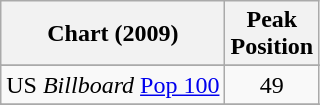<table class="wikitable sortable">
<tr>
<th>Chart (2009)</th>
<th>Peak<br>Position</th>
</tr>
<tr>
</tr>
<tr>
</tr>
<tr>
<td>US <em>Billboard</em> <a href='#'>Pop 100</a></td>
<td align="center">49</td>
</tr>
<tr>
</tr>
<tr>
</tr>
</table>
